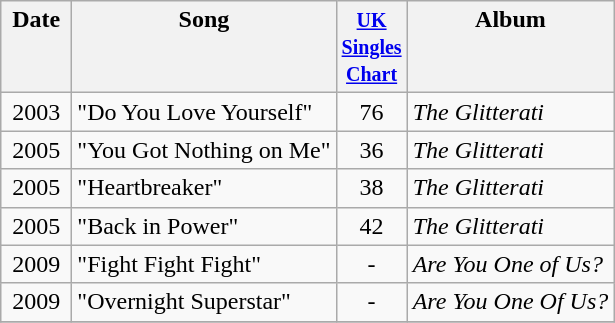<table class="wikitable">
<tr>
<th align="center" valign="top" width="40">Date</th>
<th align="left" valign="top">Song</th>
<th align="center" valign="top" width="40"><small><a href='#'>UK Singles Chart</a></small></th>
<th align="left" valign="top">Album</th>
</tr>
<tr>
<td align="center" valign="top">2003</td>
<td align="left" valign="top">"Do You Love Yourself"</td>
<td align="center" valign="top">76</td>
<td align="left" valign="top"><em>The Glitterati</em></td>
</tr>
<tr>
<td align="center" valign="top">2005</td>
<td align="left" valign="top">"You Got Nothing on Me"</td>
<td align="center" valign="top">36</td>
<td align="left" valign="top"><em>The Glitterati</em></td>
</tr>
<tr>
<td align="center" valign="top">2005</td>
<td align="left" valign="top">"Heartbreaker"</td>
<td align="center" valign="top">38</td>
<td align="left" valign="top"><em>The Glitterati</em></td>
</tr>
<tr>
<td align="center" valign="top">2005</td>
<td align="left" valign="top">"Back in Power"</td>
<td align="center" valign="top">42</td>
<td align="left" valign="top"><em>The Glitterati</em></td>
</tr>
<tr>
<td align="center" valign="top">2009</td>
<td align="left" valign="top">"Fight Fight Fight"</td>
<td align="center" valign="top">-</td>
<td align="left" valign="top"><em>Are You One of Us?</em></td>
</tr>
<tr>
<td align="center" valign="top">2009</td>
<td align="left" valign="top">"Overnight Superstar"</td>
<td align="center" valign="top">-</td>
<td align="left" valign="top"><em>Are You One Of Us?</em></td>
</tr>
<tr>
</tr>
</table>
